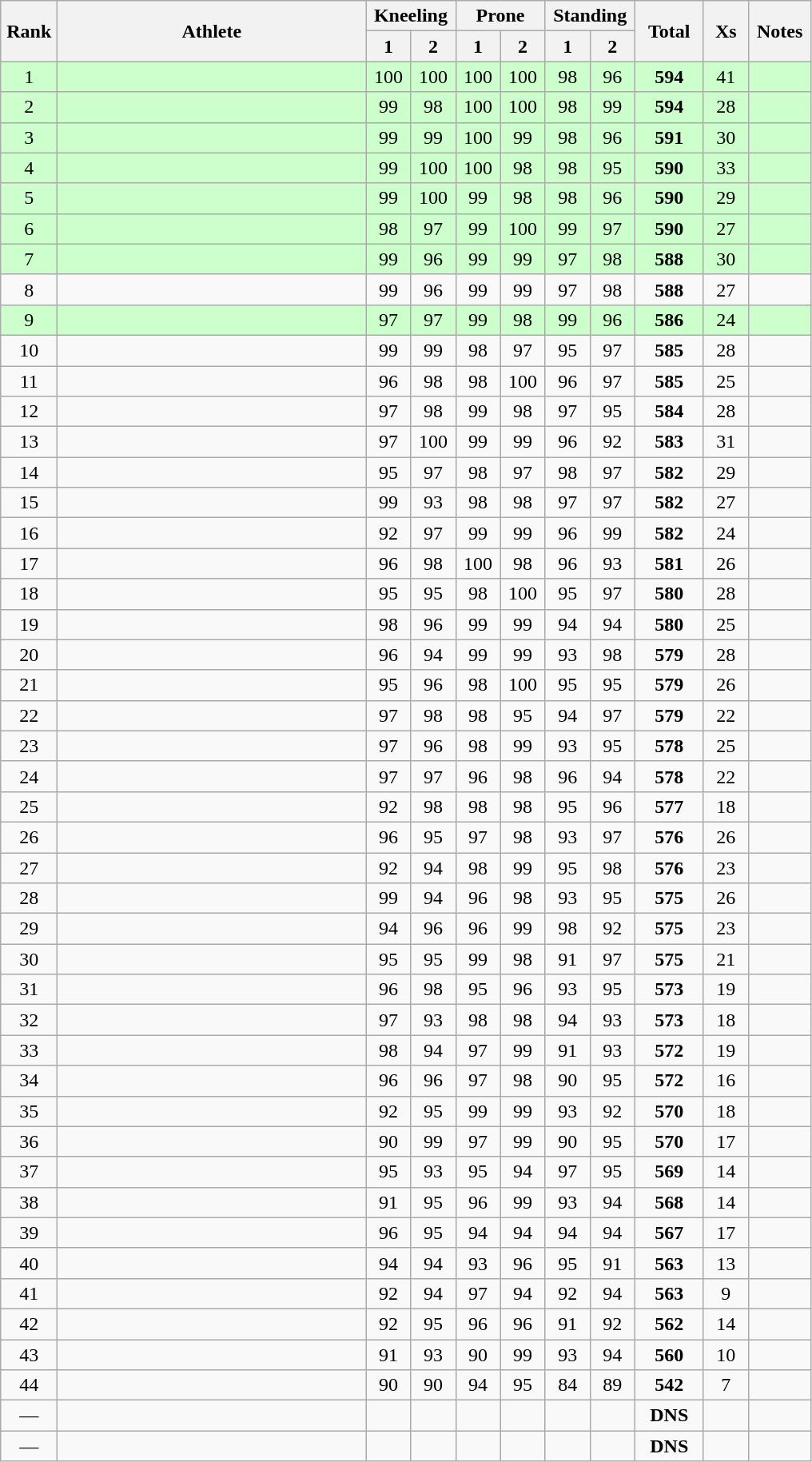<table class="wikitable" style="text-align:center">
<tr>
<th rowspan=2 width=40>Rank</th>
<th rowspan=2 width=250>Athlete</th>
<th colspan=2>Kneeling</th>
<th colspan=2>Prone</th>
<th colspan=2>Standing</th>
<th rowspan=2 width=50>Total</th>
<th rowspan=2 width=30>Xs</th>
<th rowspan=2 width=45>Notes</th>
</tr>
<tr>
<th width=30>1</th>
<th width=30>2</th>
<th width=30>1</th>
<th width=30>2</th>
<th width=30>1</th>
<th width=30>2</th>
</tr>
<tr bgcolor=ccffcc>
<td>1</td>
<td align=left></td>
<td>100</td>
<td>100</td>
<td>100</td>
<td>100</td>
<td>98</td>
<td>96</td>
<td><strong>594</strong></td>
<td>41</td>
<td></td>
</tr>
<tr bgcolor=ccffcc>
<td>2</td>
<td align=left></td>
<td>99</td>
<td>98</td>
<td>100</td>
<td>100</td>
<td>98</td>
<td>99</td>
<td><strong>594</strong></td>
<td>28</td>
<td></td>
</tr>
<tr bgcolor=ccffcc>
<td>3</td>
<td align=left></td>
<td>99</td>
<td>99</td>
<td>100</td>
<td>99</td>
<td>98</td>
<td>96</td>
<td><strong>591</strong></td>
<td>30</td>
<td></td>
</tr>
<tr bgcolor=ccffcc>
<td>4</td>
<td align=left></td>
<td>99</td>
<td>100</td>
<td>100</td>
<td>98</td>
<td>98</td>
<td>95</td>
<td><strong>590</strong></td>
<td>33</td>
<td></td>
</tr>
<tr bgcolor=ccffcc>
<td>5</td>
<td align=left></td>
<td>99</td>
<td>100</td>
<td>99</td>
<td>98</td>
<td>98</td>
<td>96</td>
<td><strong>590</strong></td>
<td>29</td>
<td></td>
</tr>
<tr bgcolor=ccffcc>
<td>6</td>
<td align=left></td>
<td>98</td>
<td>97</td>
<td>99</td>
<td>100</td>
<td>99</td>
<td>97</td>
<td><strong>590</strong></td>
<td>27</td>
<td></td>
</tr>
<tr bgcolor=ccffcc>
<td>7</td>
<td align=left></td>
<td>99</td>
<td>96</td>
<td>99</td>
<td>99</td>
<td>97</td>
<td>98</td>
<td><strong>588</strong></td>
<td>30</td>
<td></td>
</tr>
<tr>
<td>8</td>
<td align=left></td>
<td>99</td>
<td>96</td>
<td>99</td>
<td>99</td>
<td>97</td>
<td>98</td>
<td><strong>588</strong></td>
<td>27</td>
<td></td>
</tr>
<tr bgcolor=ccffcc>
<td>9</td>
<td align=left></td>
<td>97</td>
<td>97</td>
<td>99</td>
<td>98</td>
<td>99</td>
<td>96</td>
<td><strong>586</strong></td>
<td>24</td>
<td></td>
</tr>
<tr>
<td>10</td>
<td align=left></td>
<td>99</td>
<td>99</td>
<td>98</td>
<td>97</td>
<td>95</td>
<td>97</td>
<td><strong>585</strong></td>
<td>28</td>
<td></td>
</tr>
<tr>
<td>11</td>
<td align=left></td>
<td>96</td>
<td>98</td>
<td>98</td>
<td>100</td>
<td>96</td>
<td>97</td>
<td><strong>585</strong></td>
<td>25</td>
<td></td>
</tr>
<tr>
<td>12</td>
<td align=left></td>
<td>97</td>
<td>98</td>
<td>99</td>
<td>98</td>
<td>97</td>
<td>95</td>
<td><strong>584</strong></td>
<td>28</td>
<td></td>
</tr>
<tr>
<td>13</td>
<td align=left></td>
<td>97</td>
<td>100</td>
<td>99</td>
<td>99</td>
<td>96</td>
<td>92</td>
<td><strong>583</strong></td>
<td>31</td>
<td></td>
</tr>
<tr>
<td>14</td>
<td align=left></td>
<td>95</td>
<td>97</td>
<td>98</td>
<td>97</td>
<td>98</td>
<td>97</td>
<td><strong>582</strong></td>
<td>29</td>
<td></td>
</tr>
<tr>
<td>15</td>
<td align=left></td>
<td>99</td>
<td>93</td>
<td>98</td>
<td>98</td>
<td>97</td>
<td>97</td>
<td><strong>582</strong></td>
<td>27</td>
<td></td>
</tr>
<tr>
<td>16</td>
<td align=left></td>
<td>92</td>
<td>97</td>
<td>99</td>
<td>99</td>
<td>96</td>
<td>99</td>
<td><strong>582</strong></td>
<td>24</td>
<td></td>
</tr>
<tr>
<td>17</td>
<td align=left></td>
<td>96</td>
<td>98</td>
<td>100</td>
<td>98</td>
<td>96</td>
<td>93</td>
<td><strong>581</strong></td>
<td>26</td>
<td></td>
</tr>
<tr>
<td>18</td>
<td align=left></td>
<td>95</td>
<td>95</td>
<td>98</td>
<td>100</td>
<td>95</td>
<td>97</td>
<td><strong>580</strong></td>
<td>28</td>
<td></td>
</tr>
<tr>
<td>19</td>
<td align=left></td>
<td>98</td>
<td>96</td>
<td>99</td>
<td>99</td>
<td>94</td>
<td>94</td>
<td><strong>580</strong></td>
<td>25</td>
<td></td>
</tr>
<tr>
<td>20</td>
<td align=left></td>
<td>96</td>
<td>94</td>
<td>99</td>
<td>99</td>
<td>93</td>
<td>98</td>
<td><strong>579</strong></td>
<td>28</td>
<td></td>
</tr>
<tr>
<td>21</td>
<td align=left></td>
<td>95</td>
<td>96</td>
<td>98</td>
<td>100</td>
<td>95</td>
<td>95</td>
<td><strong>579</strong></td>
<td>26</td>
<td></td>
</tr>
<tr>
<td>22</td>
<td align=left></td>
<td>97</td>
<td>98</td>
<td>98</td>
<td>95</td>
<td>94</td>
<td>97</td>
<td><strong>579</strong></td>
<td>22</td>
<td></td>
</tr>
<tr>
<td>23</td>
<td align=left></td>
<td>97</td>
<td>96</td>
<td>98</td>
<td>99</td>
<td>93</td>
<td>95</td>
<td><strong>578</strong></td>
<td>25</td>
<td></td>
</tr>
<tr>
<td>24</td>
<td align=left></td>
<td>97</td>
<td>97</td>
<td>96</td>
<td>98</td>
<td>96</td>
<td>94</td>
<td><strong>578</strong></td>
<td>22</td>
<td></td>
</tr>
<tr>
<td>25</td>
<td align=left></td>
<td>92</td>
<td>98</td>
<td>98</td>
<td>98</td>
<td>95</td>
<td>96</td>
<td><strong>577</strong></td>
<td>18</td>
<td></td>
</tr>
<tr>
<td>26</td>
<td align=left></td>
<td>96</td>
<td>95</td>
<td>97</td>
<td>98</td>
<td>93</td>
<td>97</td>
<td><strong>576</strong></td>
<td>26</td>
<td></td>
</tr>
<tr>
<td>27</td>
<td align=left></td>
<td>92</td>
<td>94</td>
<td>98</td>
<td>99</td>
<td>95</td>
<td>98</td>
<td><strong>576</strong></td>
<td>23</td>
<td></td>
</tr>
<tr>
<td>28</td>
<td align=left></td>
<td>99</td>
<td>94</td>
<td>96</td>
<td>98</td>
<td>93</td>
<td>95</td>
<td><strong>575</strong></td>
<td>26</td>
<td></td>
</tr>
<tr>
<td>29</td>
<td align=left></td>
<td>94</td>
<td>96</td>
<td>96</td>
<td>99</td>
<td>98</td>
<td>92</td>
<td><strong>575</strong></td>
<td>23</td>
<td></td>
</tr>
<tr>
<td>30</td>
<td align=left></td>
<td>95</td>
<td>95</td>
<td>99</td>
<td>98</td>
<td>91</td>
<td>97</td>
<td><strong>575</strong></td>
<td>21</td>
<td></td>
</tr>
<tr>
<td>31</td>
<td align=left></td>
<td>96</td>
<td>98</td>
<td>95</td>
<td>96</td>
<td>93</td>
<td>95</td>
<td><strong>573</strong></td>
<td>19</td>
<td></td>
</tr>
<tr>
<td>32</td>
<td align=left></td>
<td>97</td>
<td>93</td>
<td>98</td>
<td>98</td>
<td>94</td>
<td>93</td>
<td><strong>573</strong></td>
<td>18</td>
<td></td>
</tr>
<tr>
<td>33</td>
<td align=left></td>
<td>98</td>
<td>94</td>
<td>97</td>
<td>99</td>
<td>91</td>
<td>93</td>
<td><strong>572</strong></td>
<td>19</td>
<td></td>
</tr>
<tr>
<td>34</td>
<td align=left></td>
<td>96</td>
<td>96</td>
<td>97</td>
<td>98</td>
<td>90</td>
<td>95</td>
<td><strong>572</strong></td>
<td>16</td>
<td></td>
</tr>
<tr>
<td>35</td>
<td align=left></td>
<td>92</td>
<td>95</td>
<td>99</td>
<td>99</td>
<td>93</td>
<td>92</td>
<td><strong>570</strong></td>
<td>18</td>
<td></td>
</tr>
<tr>
<td>36</td>
<td align=left></td>
<td>90</td>
<td>99</td>
<td>97</td>
<td>99</td>
<td>90</td>
<td>95</td>
<td><strong>570</strong></td>
<td>17</td>
<td></td>
</tr>
<tr>
<td>37</td>
<td align=left></td>
<td>95</td>
<td>93</td>
<td>95</td>
<td>94</td>
<td>97</td>
<td>95</td>
<td><strong>569</strong></td>
<td>14</td>
<td></td>
</tr>
<tr>
<td>38</td>
<td align=left></td>
<td>91</td>
<td>95</td>
<td>96</td>
<td>99</td>
<td>93</td>
<td>94</td>
<td><strong>568</strong></td>
<td>14</td>
<td></td>
</tr>
<tr>
<td>39</td>
<td align=left></td>
<td>96</td>
<td>95</td>
<td>94</td>
<td>94</td>
<td>94</td>
<td>94</td>
<td><strong>567</strong></td>
<td>17</td>
<td></td>
</tr>
<tr>
<td>40</td>
<td align=left></td>
<td>94</td>
<td>94</td>
<td>93</td>
<td>96</td>
<td>95</td>
<td>91</td>
<td><strong>563</strong></td>
<td>13</td>
<td></td>
</tr>
<tr>
<td>41</td>
<td align=left></td>
<td>92</td>
<td>94</td>
<td>97</td>
<td>94</td>
<td>92</td>
<td>94</td>
<td><strong>563</strong></td>
<td>9</td>
<td></td>
</tr>
<tr>
<td>42</td>
<td align=left></td>
<td>92</td>
<td>95</td>
<td>96</td>
<td>96</td>
<td>91</td>
<td>92</td>
<td><strong>562</strong></td>
<td>14</td>
<td></td>
</tr>
<tr>
<td>43</td>
<td align=left></td>
<td>91</td>
<td>93</td>
<td>90</td>
<td>99</td>
<td>93</td>
<td>94</td>
<td><strong>560</strong></td>
<td>10</td>
<td></td>
</tr>
<tr>
<td>44</td>
<td align=left></td>
<td>90</td>
<td>90</td>
<td>94</td>
<td>95</td>
<td>84</td>
<td>89</td>
<td><strong>542</strong></td>
<td>7</td>
<td></td>
</tr>
<tr>
<td>—</td>
<td align=left></td>
<td></td>
<td></td>
<td></td>
<td></td>
<td></td>
<td></td>
<td><strong>DNS</strong></td>
<td></td>
<td></td>
</tr>
<tr>
<td>—</td>
<td align=left></td>
<td></td>
<td></td>
<td></td>
<td></td>
<td></td>
<td></td>
<td><strong>DNS</strong></td>
<td></td>
<td></td>
</tr>
</table>
